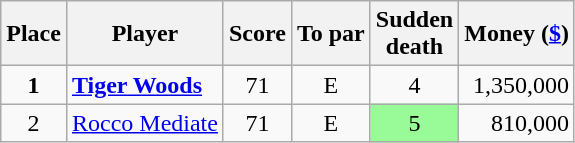<table class=wikitable style="text-align:center">
<tr>
<th>Place</th>
<th>Player</th>
<th>Score</th>
<th>To par</th>
<th>Sudden<br>death</th>
<th>Money (<a href='#'>$</a>)</th>
</tr>
<tr>
<td><strong>1</strong></td>
<td align=left> <strong><a href='#'>Tiger Woods</a></strong></td>
<td>71</td>
<td>E</td>
<td>4</td>
<td align=right>1,350,000</td>
</tr>
<tr>
<td>2</td>
<td align=left> <a href='#'>Rocco Mediate</a></td>
<td>71</td>
<td>E</td>
<td style="background: PaleGreen;">5</td>
<td align=right>810,000</td>
</tr>
</table>
